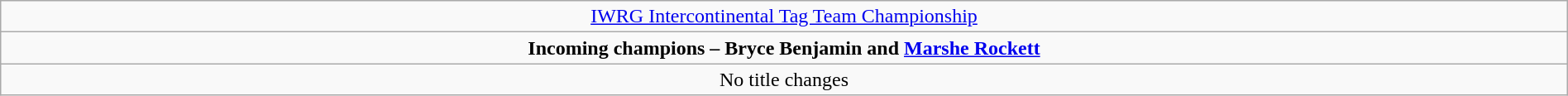<table class="wikitable" style="text-align:center; width:100%;">
<tr>
<td colspan="5" style="text-align: center;"><a href='#'>IWRG Intercontinental Tag Team Championship</a></td>
</tr>
<tr>
<td colspan="5" style="text-align: center;"><strong>Incoming champions – Bryce Benjamin and <a href='#'>Marshe Rockett</a></strong></td>
</tr>
<tr>
<td colspan="5">No title changes</td>
</tr>
</table>
